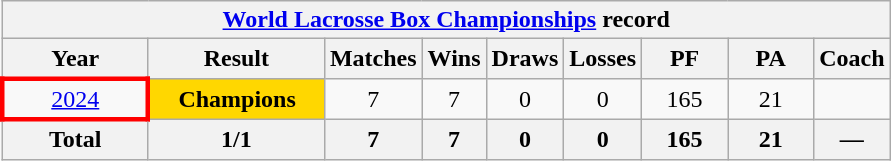<table class="wikitable"  style="text-align:center;">
<tr>
<th colspan=9><strong><a href='#'>World Lacrosse Box Championships</a> record</strong></th>
</tr>
<tr>
<th width=90>Year</th>
<th width=110>Result</th>
<th>Matches</th>
<th>Wins</th>
<th>Draws</th>
<th>Losses</th>
<th width=50>PF</th>
<th width=50>PA</th>
<th>Coach</th>
</tr>
<tr>
<td style="border: 3px solid red"> <a href='#'>2024</a></td>
<td style="background:gold;"><strong>Champions</strong></td>
<td>7</td>
<td>7</td>
<td>0</td>
<td>0</td>
<td>165</td>
<td>21</td>
<td></td>
</tr>
<tr>
<th>Total</th>
<th>1/1</th>
<th>7</th>
<th>7</th>
<th>0</th>
<th>0</th>
<th>165</th>
<th>21</th>
<th>—</th>
</tr>
</table>
